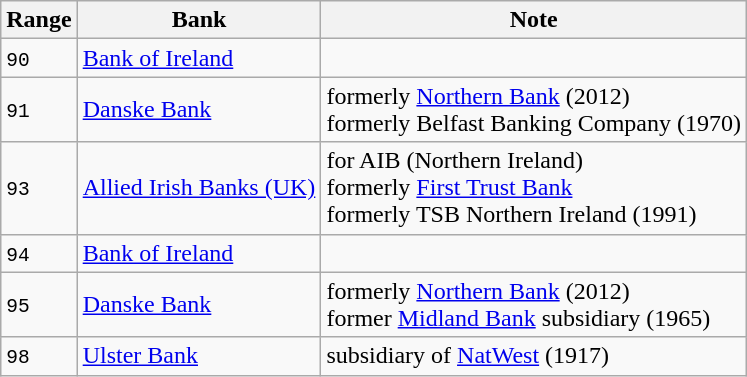<table class="wikitable">
<tr>
<th>Range</th>
<th>Bank</th>
<th>Note</th>
</tr>
<tr>
<td><code>90</code></td>
<td><a href='#'>Bank of Ireland</a></td>
<td></td>
</tr>
<tr>
<td><code>91</code></td>
<td><a href='#'>Danske Bank</a></td>
<td>formerly <a href='#'>Northern Bank</a> (2012)<br>formerly Belfast Banking Company (1970)</td>
</tr>
<tr>
<td><code>93</code></td>
<td><a href='#'>Allied Irish Banks (UK)</a></td>
<td>for AIB (Northern Ireland) <br> formerly <a href='#'>First Trust Bank</a> <br> formerly TSB Northern Ireland (1991)</td>
</tr>
<tr>
<td><code>94</code></td>
<td><a href='#'>Bank of Ireland</a></td>
<td></td>
</tr>
<tr>
<td><code>95</code></td>
<td><a href='#'>Danske Bank</a></td>
<td>formerly <a href='#'>Northern Bank</a> (2012) <br> former <a href='#'>Midland Bank</a> subsidiary (1965)</td>
</tr>
<tr>
<td><code>98</code></td>
<td><a href='#'>Ulster Bank</a></td>
<td>subsidiary of <a href='#'>NatWest</a> (1917)</td>
</tr>
</table>
